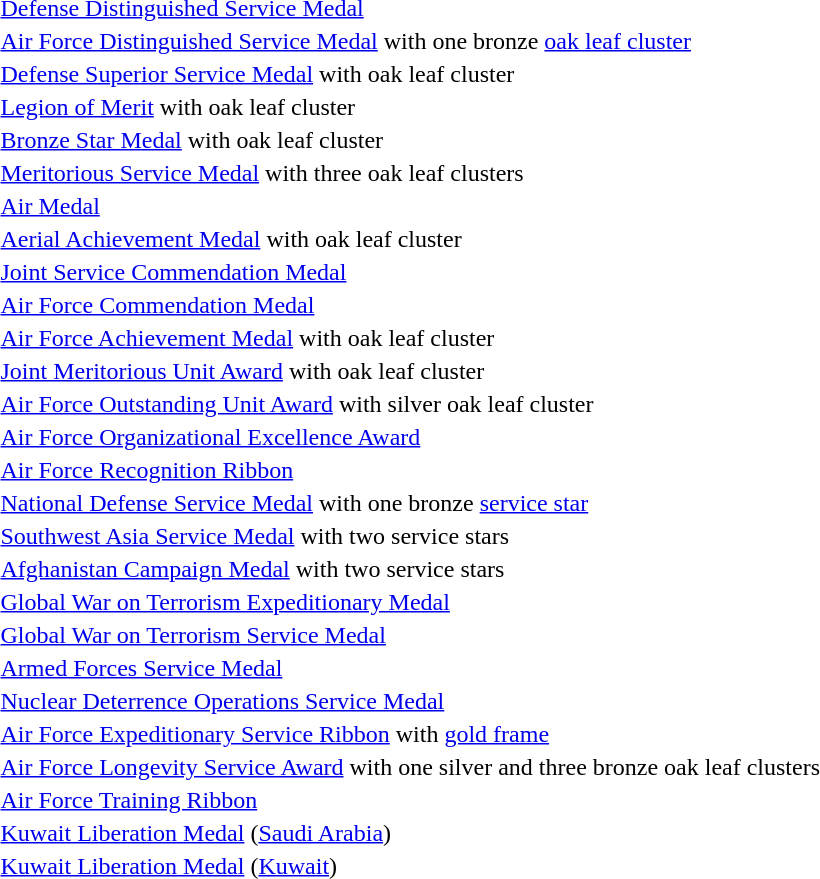<table>
<tr>
<td></td>
<td><a href='#'>Defense Distinguished Service Medal</a></td>
</tr>
<tr>
<td></td>
<td><a href='#'>Air Force Distinguished Service Medal</a> with one bronze <a href='#'>oak leaf cluster</a></td>
</tr>
<tr>
<td></td>
<td><a href='#'>Defense Superior Service Medal</a> with oak leaf cluster</td>
</tr>
<tr>
<td></td>
<td><a href='#'>Legion of Merit</a> with oak leaf cluster</td>
</tr>
<tr>
<td></td>
<td><a href='#'>Bronze Star Medal</a> with oak leaf cluster</td>
</tr>
<tr>
<td></td>
<td><a href='#'>Meritorious Service Medal</a> with three oak leaf clusters</td>
</tr>
<tr>
<td></td>
<td><a href='#'>Air Medal</a></td>
</tr>
<tr>
<td></td>
<td><a href='#'>Aerial Achievement Medal</a> with oak leaf cluster</td>
</tr>
<tr>
<td></td>
<td><a href='#'>Joint Service Commendation Medal</a></td>
</tr>
<tr>
<td></td>
<td><a href='#'>Air Force Commendation Medal</a></td>
</tr>
<tr>
<td></td>
<td><a href='#'>Air Force Achievement Medal</a> with oak leaf cluster</td>
</tr>
<tr>
<td></td>
<td><a href='#'>Joint Meritorious Unit Award</a> with oak leaf cluster</td>
</tr>
<tr>
<td></td>
<td><a href='#'>Air Force Outstanding Unit Award</a> with silver oak leaf cluster</td>
</tr>
<tr>
<td></td>
<td><a href='#'>Air Force Organizational Excellence Award</a></td>
</tr>
<tr>
<td></td>
<td><a href='#'>Air Force Recognition Ribbon</a></td>
</tr>
<tr>
<td></td>
<td><a href='#'>National Defense Service Medal</a> with one bronze <a href='#'>service star</a></td>
</tr>
<tr>
<td></td>
<td><a href='#'>Southwest Asia Service Medal</a> with two service stars</td>
</tr>
<tr>
<td></td>
<td><a href='#'>Afghanistan Campaign Medal</a> with two service stars</td>
</tr>
<tr>
<td></td>
<td><a href='#'>Global War on Terrorism Expeditionary Medal</a></td>
</tr>
<tr>
<td></td>
<td><a href='#'>Global War on Terrorism Service Medal</a></td>
</tr>
<tr>
<td></td>
<td><a href='#'>Armed Forces Service Medal</a></td>
</tr>
<tr>
<td></td>
<td><a href='#'>Nuclear Deterrence Operations Service Medal</a></td>
</tr>
<tr>
<td></td>
<td><a href='#'>Air Force Expeditionary Service Ribbon</a> with <a href='#'>gold frame</a></td>
</tr>
<tr>
<td></td>
<td><a href='#'>Air Force Longevity Service Award</a> with one silver and three bronze oak leaf clusters</td>
</tr>
<tr>
<td></td>
<td><a href='#'>Air Force Training Ribbon</a></td>
</tr>
<tr>
<td></td>
<td><a href='#'>Kuwait Liberation Medal</a> (<a href='#'>Saudi Arabia</a>)</td>
</tr>
<tr>
<td></td>
<td><a href='#'>Kuwait Liberation Medal</a> (<a href='#'>Kuwait</a>)</td>
</tr>
</table>
